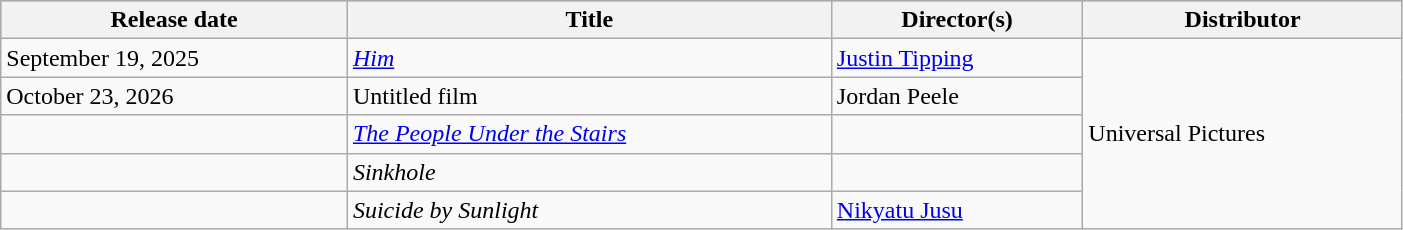<table class="wikitable" style="width:74%;">
<tr style="background:#b0c4de; text-align:center;">
<th>Release date</th>
<th>Title</th>
<th>Director(s)</th>
<th>Distributor</th>
</tr>
<tr>
<td>September 19, 2025</td>
<td><em><a href='#'>Him</a></em></td>
<td><a href='#'>Justin Tipping</a></td>
<td rowspan="5">Universal Pictures</td>
</tr>
<tr>
<td>October 23, 2026</td>
<td>Untitled film</td>
<td>Jordan Peele</td>
</tr>
<tr>
<td></td>
<td><em><a href='#'>The People Under the Stairs</a></em></td>
<td></td>
</tr>
<tr>
<td></td>
<td><em>Sinkhole</em></td>
<td></td>
</tr>
<tr>
<td></td>
<td><em>Suicide by Sunlight</em></td>
<td><a href='#'>Nikyatu Jusu</a></td>
</tr>
</table>
